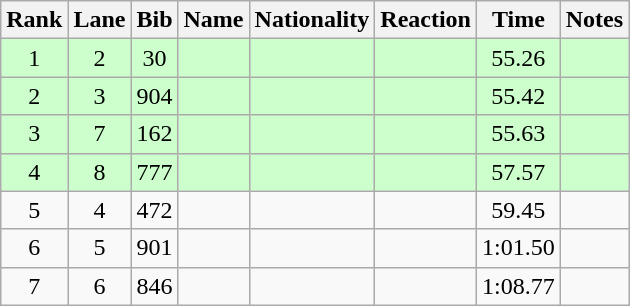<table class="wikitable sortable" style="text-align:center">
<tr>
<th>Rank</th>
<th>Lane</th>
<th>Bib</th>
<th>Name</th>
<th>Nationality</th>
<th>Reaction</th>
<th>Time</th>
<th>Notes</th>
</tr>
<tr bgcolor=ccffcc>
<td>1</td>
<td>2</td>
<td>30</td>
<td align=left></td>
<td align=left></td>
<td></td>
<td>55.26</td>
<td><strong></strong></td>
</tr>
<tr bgcolor=ccffcc>
<td>2</td>
<td>3</td>
<td>904</td>
<td align=left></td>
<td align=left></td>
<td></td>
<td>55.42</td>
<td><strong></strong></td>
</tr>
<tr bgcolor=ccffcc>
<td>3</td>
<td>7</td>
<td>162</td>
<td align=left></td>
<td align=left></td>
<td></td>
<td>55.63</td>
<td><strong></strong></td>
</tr>
<tr bgcolor=ccffcc>
<td>4</td>
<td>8</td>
<td>777</td>
<td align=left></td>
<td align=left></td>
<td></td>
<td>57.57</td>
<td><strong></strong></td>
</tr>
<tr>
<td>5</td>
<td>4</td>
<td>472</td>
<td align=left></td>
<td align=left></td>
<td></td>
<td>59.45</td>
<td></td>
</tr>
<tr>
<td>6</td>
<td>5</td>
<td>901</td>
<td align=left></td>
<td align=left></td>
<td></td>
<td>1:01.50</td>
<td></td>
</tr>
<tr>
<td>7</td>
<td>6</td>
<td>846</td>
<td align=left></td>
<td align=left></td>
<td></td>
<td>1:08.77</td>
<td></td>
</tr>
</table>
